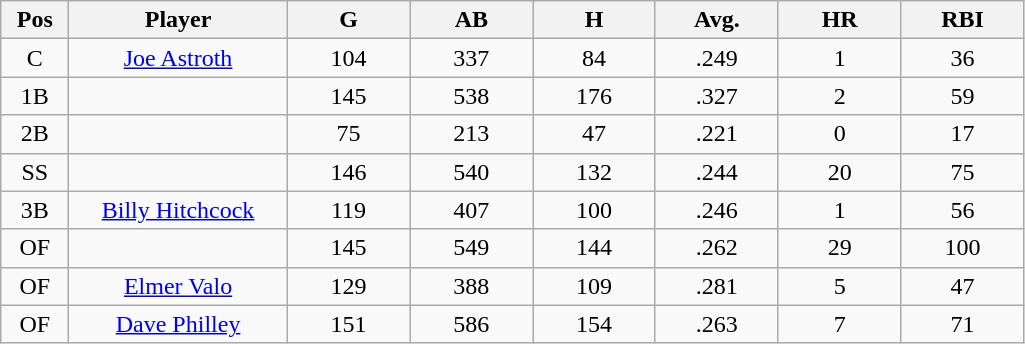<table class="wikitable sortable">
<tr>
<th bgcolor="#DDDDFF" width="5%">Pos</th>
<th bgcolor="#DDDDFF" width="16%">Player</th>
<th bgcolor="#DDDDFF" width="9%">G</th>
<th bgcolor="#DDDDFF" width="9%">AB</th>
<th bgcolor="#DDDDFF" width="9%">H</th>
<th bgcolor="#DDDDFF" width="9%">Avg.</th>
<th bgcolor="#DDDDFF" width="9%">HR</th>
<th bgcolor="#DDDDFF" width="9%">RBI</th>
</tr>
<tr align="center">
<td>C</td>
<td><a href='#'>Joe Astroth</a></td>
<td>104</td>
<td>337</td>
<td>84</td>
<td>.249</td>
<td>1</td>
<td>36</td>
</tr>
<tr align="center">
<td>1B</td>
<td></td>
<td>145</td>
<td>538</td>
<td>176</td>
<td>.327</td>
<td>2</td>
<td>59</td>
</tr>
<tr align="center">
<td>2B</td>
<td></td>
<td>75</td>
<td>213</td>
<td>47</td>
<td>.221</td>
<td>0</td>
<td>17</td>
</tr>
<tr align="center">
<td>SS</td>
<td></td>
<td>146</td>
<td>540</td>
<td>132</td>
<td>.244</td>
<td>20</td>
<td>75</td>
</tr>
<tr align="center">
<td>3B</td>
<td><a href='#'>Billy Hitchcock</a></td>
<td>119</td>
<td>407</td>
<td>100</td>
<td>.246</td>
<td>1</td>
<td>56</td>
</tr>
<tr align="center">
<td>OF</td>
<td></td>
<td>145</td>
<td>549</td>
<td>144</td>
<td>.262</td>
<td>29</td>
<td>100</td>
</tr>
<tr align="center">
<td>OF</td>
<td><a href='#'>Elmer Valo</a></td>
<td>129</td>
<td>388</td>
<td>109</td>
<td>.281</td>
<td>5</td>
<td>47</td>
</tr>
<tr align="center">
<td>OF</td>
<td><a href='#'>Dave Philley</a></td>
<td>151</td>
<td>586</td>
<td>154</td>
<td>.263</td>
<td>7</td>
<td>71</td>
</tr>
</table>
